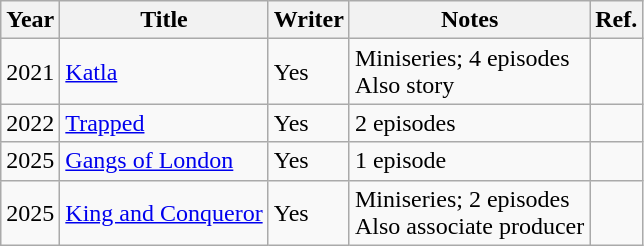<table class="wikitable">
<tr>
<th>Year</th>
<th>Title</th>
<th>Writer</th>
<th>Notes</th>
<th>Ref.</th>
</tr>
<tr>
<td>2021</td>
<td><a href='#'>Katla</a></td>
<td>Yes</td>
<td>Miniseries; 4 episodes<br>Also story</td>
<td></td>
</tr>
<tr>
<td>2022</td>
<td><a href='#'>Trapped</a></td>
<td>Yes</td>
<td>2 episodes</td>
<td></td>
</tr>
<tr>
<td>2025</td>
<td><a href='#'>Gangs of London</a></td>
<td>Yes</td>
<td>1 episode</td>
<td></td>
</tr>
<tr>
<td>2025</td>
<td><a href='#'>King and Conqueror</a></td>
<td>Yes</td>
<td>Miniseries; 2 episodes<br>Also associate producer</td>
<td></td>
</tr>
</table>
